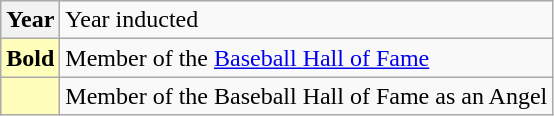<table class="wikitable">
<tr>
<th scope="row">Year</th>
<td>Year inducted</td>
</tr>
<tr>
<th scope="row" style="background:#ffb;"><strong>Bold</strong></th>
<td>Member of the <a href='#'>Baseball Hall of Fame</a></td>
</tr>
<tr>
<th scope="row" style="background:#ffb;"></th>
<td>Member of the Baseball Hall of Fame as an Angel</td>
</tr>
</table>
